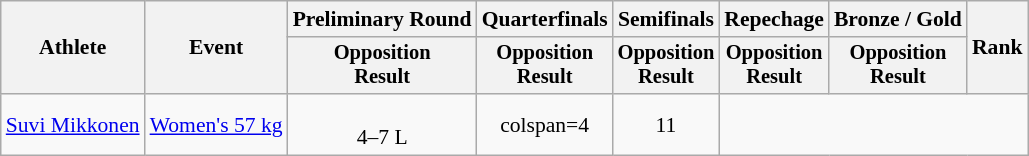<table class="wikitable" style="font-size:90%;">
<tr>
<th rowspan=2>Athlete</th>
<th rowspan=2>Event</th>
<th>Preliminary Round</th>
<th>Quarterfinals</th>
<th>Semifinals</th>
<th>Repechage</th>
<th>Bronze / Gold</th>
<th rowspan=2>Rank</th>
</tr>
<tr style="font-size:95%">
<th>Opposition<br>Result</th>
<th>Opposition<br>Result</th>
<th>Opposition<br>Result</th>
<th>Opposition<br>Result</th>
<th>Opposition<br>Result</th>
</tr>
<tr align=center>
<td align=left><a href='#'>Suvi Mikkonen</a></td>
<td align=left><a href='#'>Women's 57 kg</a></td>
<td><br>4–7 L </td>
<td>colspan=4 </td>
<td>11</td>
</tr>
</table>
